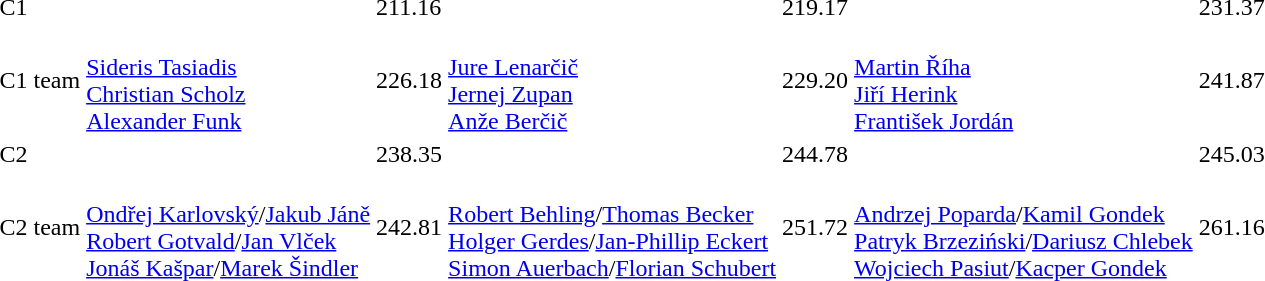<table>
<tr>
<td>C1</td>
<td></td>
<td>211.16</td>
<td></td>
<td>219.17</td>
<td></td>
<td>231.37</td>
</tr>
<tr>
<td>C1 team</td>
<td><br><a href='#'>Sideris Tasiadis</a><br><a href='#'>Christian Scholz</a><br><a href='#'>Alexander Funk</a></td>
<td>226.18</td>
<td><br><a href='#'>Jure Lenarčič</a><br><a href='#'>Jernej Zupan</a><br><a href='#'>Anže Berčič</a></td>
<td>229.20</td>
<td><br><a href='#'>Martin Říha</a><br><a href='#'>Jiří Herink</a><br><a href='#'>František Jordán</a></td>
<td>241.87</td>
</tr>
<tr>
<td>C2</td>
<td></td>
<td>238.35</td>
<td></td>
<td>244.78</td>
<td></td>
<td>245.03</td>
</tr>
<tr>
<td>C2 team</td>
<td><br><a href='#'>Ondřej Karlovský</a>/<a href='#'>Jakub Jáně</a><br><a href='#'>Robert Gotvald</a>/<a href='#'>Jan Vlček</a><br><a href='#'>Jonáš Kašpar</a>/<a href='#'>Marek Šindler</a></td>
<td>242.81</td>
<td><br><a href='#'>Robert Behling</a>/<a href='#'>Thomas Becker</a><br><a href='#'>Holger Gerdes</a>/<a href='#'>Jan-Phillip Eckert</a><br><a href='#'>Simon Auerbach</a>/<a href='#'>Florian Schubert</a></td>
<td>251.72</td>
<td><br><a href='#'>Andrzej Poparda</a>/<a href='#'>Kamil Gondek</a><br><a href='#'>Patryk Brzeziński</a>/<a href='#'>Dariusz Chlebek</a><br><a href='#'>Wojciech Pasiut</a>/<a href='#'>Kacper Gondek</a></td>
<td>261.16</td>
</tr>
</table>
